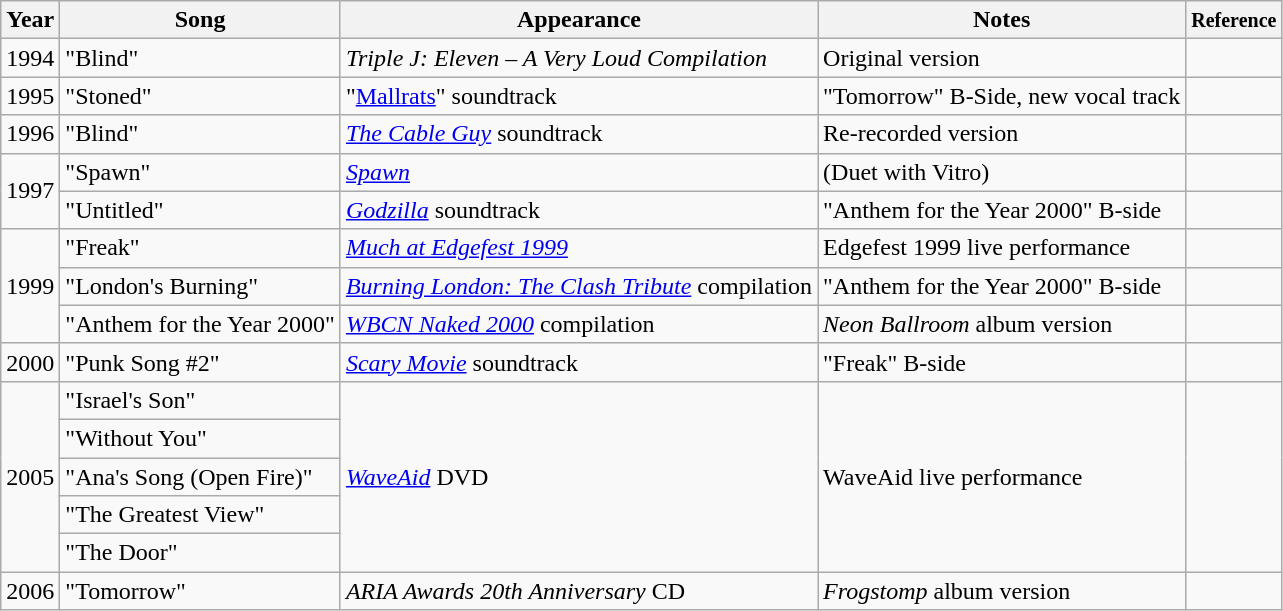<table class="wikitable">
<tr>
<th>Year</th>
<th>Song</th>
<th>Appearance</th>
<th>Notes</th>
<th><small>Reference</small></th>
</tr>
<tr>
<td>1994</td>
<td>"Blind"</td>
<td><em>Triple J: Eleven – A Very Loud Compilation</em></td>
<td>Original version</td>
<td style="text-align:center; width:10px;"></td>
</tr>
<tr>
<td>1995</td>
<td>"Stoned"</td>
<td>"<a href='#'>Mallrats</a>" soundtrack</td>
<td>"Tomorrow" B-Side, new vocal track</td>
<td style="text-align:center; width:10px;"></td>
</tr>
<tr>
<td>1996</td>
<td>"Blind"</td>
<td><em><a href='#'>The Cable Guy</a></em> soundtrack</td>
<td>Re-recorded version</td>
<td style="text-align:center; width:10px;"></td>
</tr>
<tr>
<td rowspan=2>1997</td>
<td>"Spawn"</td>
<td><em><a href='#'>Spawn</a></em></td>
<td>(Duet with Vitro)</td>
<td style="text-align:center; width:10px;"></td>
</tr>
<tr>
<td>"Untitled"</td>
<td><em><a href='#'>Godzilla</a></em> soundtrack</td>
<td>"Anthem for the Year 2000" B-side</td>
<td style="text-align:center; width:10px;"></td>
</tr>
<tr>
<td rowspan=3>1999</td>
<td>"Freak"</td>
<td><em><a href='#'>Much at Edgefest 1999</a></em></td>
<td>Edgefest 1999 live performance</td>
<td style="text-align:center; width:10px;"></td>
</tr>
<tr>
<td>"London's Burning"</td>
<td><em><a href='#'>Burning London: The Clash Tribute</a></em> compilation</td>
<td>"Anthem for the Year 2000" B-side</td>
<td style="text-align:center; width:10px;"></td>
</tr>
<tr>
<td>"Anthem for the Year 2000"</td>
<td><em><a href='#'>WBCN Naked 2000</a></em> compilation</td>
<td><em>Neon Ballroom</em> album version</td>
<td style="text-align:center; width:10px;"></td>
</tr>
<tr>
<td rowspan=1>2000</td>
<td>"Punk Song #2"</td>
<td><em><a href='#'>Scary Movie</a></em> soundtrack</td>
<td>"Freak" B-side</td>
<td style="text-align:center; width:10px;"></td>
</tr>
<tr>
<td rowspan=5>2005</td>
<td>"Israel's Son"</td>
<td rowspan="5"><em><a href='#'>WaveAid</a></em> DVD</td>
<td rowspan="5">WaveAid live performance</td>
<td style="text-align:center; width:10px;" rowspan="5"></td>
</tr>
<tr>
<td>"Without You"</td>
</tr>
<tr>
<td>"Ana's Song (Open Fire)"</td>
</tr>
<tr>
<td>"The Greatest View"</td>
</tr>
<tr>
<td>"The Door"</td>
</tr>
<tr>
<td>2006</td>
<td>"Tomorrow"</td>
<td><em>ARIA Awards 20th Anniversary</em> CD</td>
<td><em>Frogstomp</em> album version</td>
<td style="text-align:center; width:10px;"></td>
</tr>
</table>
